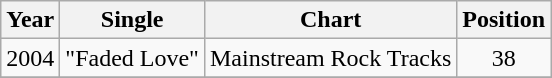<table class="wikitable" style="text-align:center;">
<tr>
<th align="left" valign="top">Year</th>
<th align="left" valign="top">Single</th>
<th align="left" valign="top">Chart</th>
<th align="left" valign="top">Position</th>
</tr>
<tr>
<td align="left" valign="top">2004</td>
<td align="left" valign="top">"Faded Love"</td>
<td align="left" valign="top">Mainstream Rock Tracks</td>
<td align="centre" valign="top">38</td>
</tr>
<tr>
</tr>
</table>
